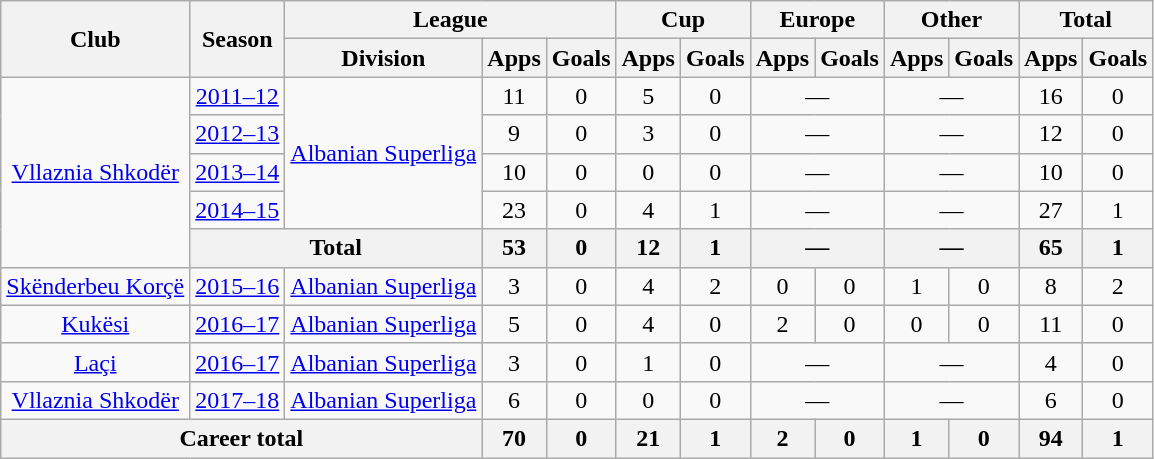<table class="wikitable" style="text-align: center;">
<tr>
<th rowspan="2">Club</th>
<th rowspan="2">Season</th>
<th colspan="3">League</th>
<th colspan="2">Cup</th>
<th colspan="2">Europe</th>
<th colspan="2">Other</th>
<th colspan="2">Total</th>
</tr>
<tr>
<th>Division</th>
<th>Apps</th>
<th>Goals</th>
<th>Apps</th>
<th>Goals</th>
<th>Apps</th>
<th>Goals</th>
<th>Apps</th>
<th>Goals</th>
<th>Apps</th>
<th>Goals</th>
</tr>
<tr>
<td rowspan="5" valign="center"><a href='#'>Vllaznia Shkodër</a></td>
<td><a href='#'>2011–12</a></td>
<td rowspan="4" valign="center"><a href='#'>Albanian Superliga</a></td>
<td>11</td>
<td>0</td>
<td>5</td>
<td>0</td>
<td colspan="2">—</td>
<td colspan="2">—</td>
<td>16</td>
<td>0</td>
</tr>
<tr>
<td><a href='#'>2012–13</a></td>
<td>9</td>
<td>0</td>
<td>3</td>
<td>0</td>
<td colspan="2">—</td>
<td colspan="2">—</td>
<td>12</td>
<td>0</td>
</tr>
<tr>
<td><a href='#'>2013–14</a></td>
<td>10</td>
<td>0</td>
<td>0</td>
<td>0</td>
<td colspan="2">—</td>
<td colspan="2">—</td>
<td>10</td>
<td>0</td>
</tr>
<tr>
<td><a href='#'>2014–15</a></td>
<td>23</td>
<td>0</td>
<td>4</td>
<td>1</td>
<td colspan="2">—</td>
<td colspan="2">—</td>
<td>27</td>
<td>1</td>
</tr>
<tr>
<th colspan="2">Total</th>
<th>53</th>
<th>0</th>
<th>12</th>
<th>1</th>
<th colspan="2">—</th>
<th colspan="2">—</th>
<th>65</th>
<th>1</th>
</tr>
<tr>
<td rowspan="1" valign="center"><a href='#'>Skënderbeu Korçë</a></td>
<td><a href='#'>2015–16</a></td>
<td rowspan="1" valign="center"><a href='#'>Albanian Superliga</a></td>
<td>3</td>
<td>0</td>
<td>4</td>
<td>2</td>
<td>0</td>
<td>0</td>
<td>1</td>
<td>0</td>
<td>8</td>
<td>2</td>
</tr>
<tr>
<td rowspan="1" valign="center"><a href='#'>Kukësi</a></td>
<td><a href='#'>2016–17</a></td>
<td rowspan="1" valign="center"><a href='#'>Albanian Superliga</a></td>
<td>5</td>
<td>0</td>
<td>4</td>
<td>0</td>
<td>2</td>
<td>0</td>
<td>0</td>
<td>0</td>
<td>11</td>
<td>0</td>
</tr>
<tr>
<td rowspan="1" valign="center"><a href='#'>Laçi</a></td>
<td><a href='#'>2016–17</a></td>
<td rowspan="1" valign="center"><a href='#'>Albanian Superliga</a></td>
<td>3</td>
<td>0</td>
<td>1</td>
<td>0</td>
<td colspan="2">—</td>
<td colspan="2">—</td>
<td>4</td>
<td>0</td>
</tr>
<tr>
<td rowspan="1" valign="center"><a href='#'>Vllaznia Shkodër</a></td>
<td><a href='#'>2017–18</a></td>
<td rowspan="1" valign="center"><a href='#'>Albanian Superliga</a></td>
<td>6</td>
<td>0</td>
<td>0</td>
<td>0</td>
<td colspan="2">—</td>
<td colspan="2">—</td>
<td>6</td>
<td>0</td>
</tr>
<tr>
<th colspan="3">Career total</th>
<th>70</th>
<th>0</th>
<th>21</th>
<th>1</th>
<th>2</th>
<th>0</th>
<th>1</th>
<th>0</th>
<th>94</th>
<th>1</th>
</tr>
</table>
